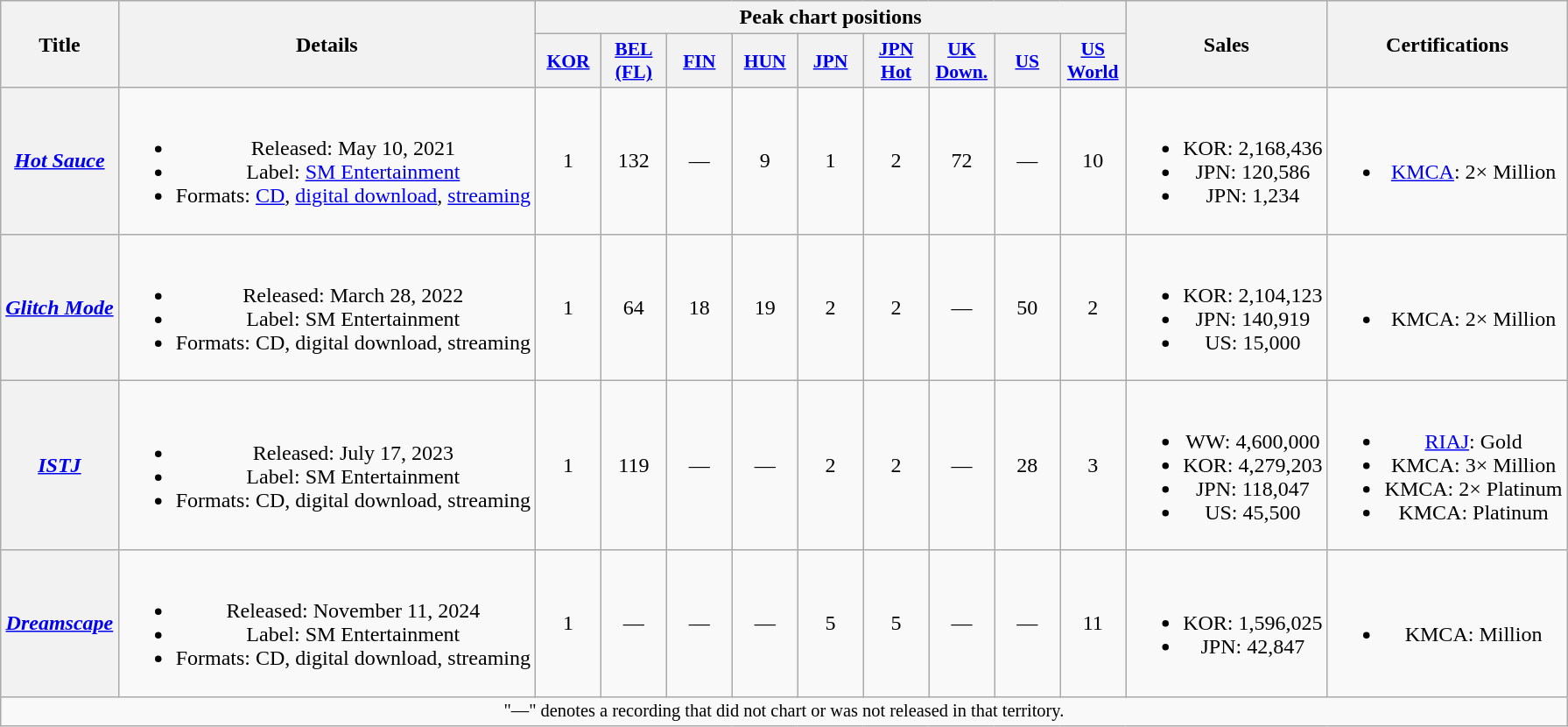<table class="wikitable plainrowheaders" style="text-align:center">
<tr>
<th scope="col" rowspan="2">Title</th>
<th scope="col" rowspan="2">Details</th>
<th scope="col" colspan="9">Peak chart positions</th>
<th scope="col" rowspan="2">Sales</th>
<th scope="col" rowspan="2">Certifications</th>
</tr>
<tr>
<th scope="col" style="width:3em;font-size:90%"><a href='#'>KOR</a><br></th>
<th scope="col" style="width:3em;font-size:90%"><a href='#'>BEL<br>(FL)</a><br></th>
<th scope="col" style="width:3em;font-size:90%"><a href='#'>FIN</a><br></th>
<th scope="col" style="width:3em;font-size:90%"><a href='#'>HUN</a><br></th>
<th scope="col" style="width:3em;font-size:90%"><a href='#'>JPN</a><br></th>
<th scope="col" style="width:3em;font-size:90%"><a href='#'>JPN<br>Hot</a><br></th>
<th scope="col" style="width:3em;font-size:90%"><a href='#'>UK Down.</a><br></th>
<th scope="col" style="width:3em;font-size:90%"><a href='#'>US</a><br></th>
<th scope="col" style="width:3em;font-size:90%"><a href='#'>US<br>World</a><br></th>
</tr>
<tr>
<th scope="row"><em><a href='#'>Hot Sauce</a></em></th>
<td><br><ul><li>Released: May 10, 2021</li><li>Label: <a href='#'>SM Entertainment</a></li><li>Formats: <a href='#'>CD</a>, <a href='#'>digital download</a>, <a href='#'>streaming</a></li></ul></td>
<td>1</td>
<td>132</td>
<td>—</td>
<td>9</td>
<td>1</td>
<td>2</td>
<td>72</td>
<td>—</td>
<td>10</td>
<td><br><ul><li>KOR: 2,168,436</li><li>JPN: 120,586 </li><li>JPN: 1,234 </li></ul></td>
<td><br><ul><li><a href='#'>KMCA</a>: 2× Million</li></ul></td>
</tr>
<tr>
<th scope="row"><em><a href='#'>Glitch Mode</a></em></th>
<td><br><ul><li>Released: March 28, 2022</li><li>Label: SM Entertainment</li><li>Formats: CD, digital download, streaming</li></ul></td>
<td>1</td>
<td>64</td>
<td>18</td>
<td>19</td>
<td>2</td>
<td>2</td>
<td>—</td>
<td>50</td>
<td>2</td>
<td><br><ul><li>KOR: 2,104,123</li><li>JPN: 140,919 </li><li>US: 15,000</li></ul></td>
<td><br><ul><li>KMCA: 2× Million</li></ul></td>
</tr>
<tr>
<th scope="row"><em><a href='#'>ISTJ</a></em></th>
<td><br><ul><li>Released: July 17, 2023</li><li>Label: SM Entertainment</li><li>Formats: CD, digital download, streaming</li></ul></td>
<td>1</td>
<td>119</td>
<td>—</td>
<td>—</td>
<td>2</td>
<td>2</td>
<td>—</td>
<td>28</td>
<td>3</td>
<td><br><ul><li>WW: 4,600,000</li><li>KOR: 4,279,203</li><li>JPN: 118,047 </li><li>US: 45,500</li></ul></td>
<td><br><ul><li><a href='#'>RIAJ</a>: Gold </li><li>KMCA: 3× Million</li><li>KMCA: 2× Platinum </li><li>KMCA: Platinum </li></ul></td>
</tr>
<tr>
<th scope="row"><em><a href='#'>Dreamscape</a></em></th>
<td><br><ul><li>Released: November 11, 2024</li><li>Label: SM Entertainment</li><li>Formats: CD, digital download, streaming</li></ul></td>
<td>1</td>
<td>—</td>
<td>—</td>
<td>—</td>
<td>5</td>
<td>5</td>
<td>—</td>
<td>—</td>
<td>11</td>
<td><br><ul><li>KOR: 1,596,025</li><li>JPN: 42,847</li></ul></td>
<td><br><ul><li>KMCA: Million</li></ul></td>
</tr>
<tr>
<td colspan="13" style="font-size:85%">"—" denotes a recording that did not chart or was not released in that territory.</td>
</tr>
</table>
